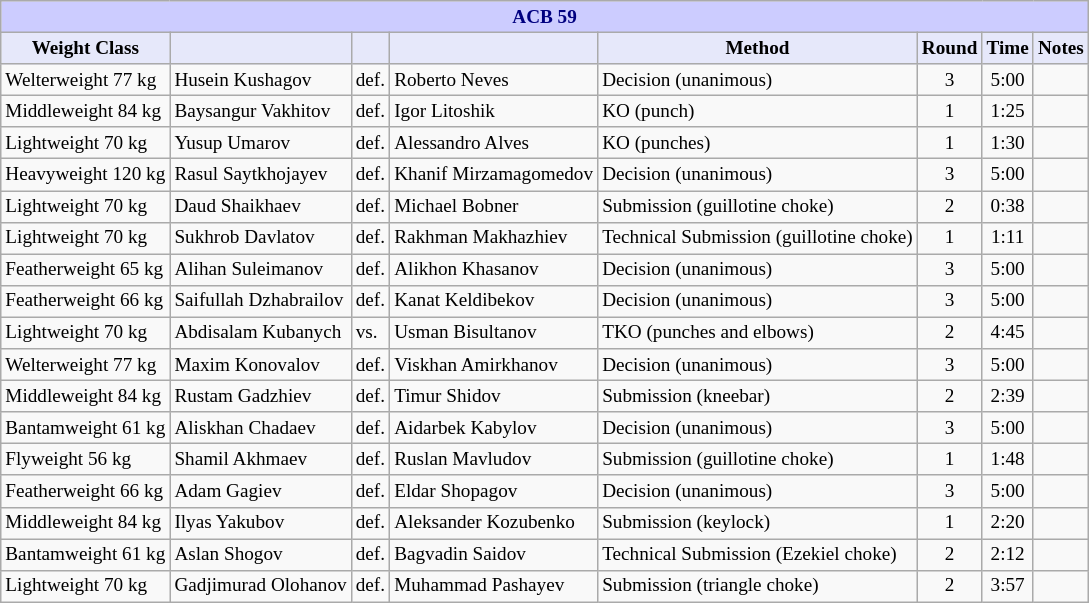<table class="wikitable" style="font-size: 80%;">
<tr>
<th colspan="8" style="background-color: #ccf; color: #000080; text-align: center;"><strong>ACB 59</strong></th>
</tr>
<tr>
<th colspan="1" style="background-color: #E6E8FA; color: #000000; text-align: center;">Weight Class</th>
<th colspan="1" style="background-color: #E6E8FA; color: #000000; text-align: center;"></th>
<th colspan="1" style="background-color: #E6E8FA; color: #000000; text-align: center;"></th>
<th colspan="1" style="background-color: #E6E8FA; color: #000000; text-align: center;"></th>
<th colspan="1" style="background-color: #E6E8FA; color: #000000; text-align: center;">Method</th>
<th colspan="1" style="background-color: #E6E8FA; color: #000000; text-align: center;">Round</th>
<th colspan="1" style="background-color: #E6E8FA; color: #000000; text-align: center;">Time</th>
<th colspan="1" style="background-color: #E6E8FA; color: #000000; text-align: center;">Notes</th>
</tr>
<tr>
<td>Welterweight 77 kg</td>
<td> Husein Kushagov</td>
<td>def.</td>
<td> Roberto Neves</td>
<td>Decision (unanimous)</td>
<td align=center>3</td>
<td align=center>5:00</td>
<td></td>
</tr>
<tr>
<td>Middleweight 84 kg</td>
<td> Baysangur Vakhitov</td>
<td>def.</td>
<td> Igor Litoshik</td>
<td>KO (punch)</td>
<td align=center>1</td>
<td align=center>1:25</td>
<td></td>
</tr>
<tr>
<td>Lightweight 70 kg</td>
<td> Yusup Umarov</td>
<td>def.</td>
<td> Alessandro Alves</td>
<td>KO (punches)</td>
<td align=center>1</td>
<td align=center>1:30</td>
<td></td>
</tr>
<tr>
<td>Heavyweight 120 kg</td>
<td> Rasul Saytkhojayev</td>
<td>def.</td>
<td> Khanif Mirzamagomedov</td>
<td>Decision (unanimous)</td>
<td align=center>3</td>
<td align=center>5:00</td>
<td></td>
</tr>
<tr>
<td>Lightweight 70 kg</td>
<td> Daud Shaikhaev</td>
<td>def.</td>
<td> Michael Bobner</td>
<td>Submission (guillotine choke)</td>
<td align=center>2</td>
<td align=center>0:38</td>
<td></td>
</tr>
<tr>
<td>Lightweight 70 kg</td>
<td> Sukhrob Davlatov</td>
<td>def.</td>
<td> Rakhman Makhazhiev</td>
<td>Technical Submission (guillotine choke)</td>
<td align=center>1</td>
<td align=center>1:11</td>
<td></td>
</tr>
<tr>
<td>Featherweight  65 kg</td>
<td> Alihan Suleimanov</td>
<td>def.</td>
<td> Alikhon Khasanov</td>
<td>Decision (unanimous)</td>
<td align=center>3</td>
<td align=center>5:00</td>
<td></td>
</tr>
<tr>
<td>Featherweight 66 kg</td>
<td> Saifullah Dzhabrailov</td>
<td>def.</td>
<td> Kanat Keldibekov</td>
<td>Decision (unanimous)</td>
<td align=center>3</td>
<td align=center>5:00</td>
<td></td>
</tr>
<tr>
<td>Lightweight 70 kg</td>
<td> Abdisalam Kubanych</td>
<td>vs.</td>
<td> Usman Bisultanov</td>
<td>TKO (punches and elbows)</td>
<td align=center>2</td>
<td align=center>4:45</td>
<td></td>
</tr>
<tr>
<td>Welterweight 77 kg</td>
<td> Maxim Konovalov</td>
<td>def.</td>
<td> Viskhan Amirkhanov</td>
<td>Decision (unanimous)</td>
<td align=center>3</td>
<td align=center>5:00</td>
<td></td>
</tr>
<tr>
<td>Middleweight 84 kg</td>
<td> Rustam Gadzhiev</td>
<td>def.</td>
<td> Timur Shidov</td>
<td>Submission (kneebar)</td>
<td align=center>2</td>
<td align=center>2:39</td>
<td></td>
</tr>
<tr>
<td>Bantamweight 61 kg</td>
<td> Aliskhan Chadaev</td>
<td>def.</td>
<td> Aidarbek Kabylov</td>
<td>Decision (unanimous)</td>
<td align=center>3</td>
<td align=center>5:00</td>
<td></td>
</tr>
<tr>
<td>Flyweight 56 kg</td>
<td> Shamil Akhmaev</td>
<td>def.</td>
<td> Ruslan Mavludov</td>
<td>Submission (guillotine choke)</td>
<td align=center>1</td>
<td align=center>1:48</td>
<td></td>
</tr>
<tr>
<td>Featherweight 66 kg</td>
<td> Adam Gagiev</td>
<td>def.</td>
<td> Eldar Shopagov</td>
<td>Decision (unanimous)</td>
<td align=center>3</td>
<td align=center>5:00</td>
<td></td>
</tr>
<tr>
<td>Middleweight 84 kg</td>
<td> Ilyas Yakubov</td>
<td>def.</td>
<td> Aleksander Kozubenko</td>
<td>Submission (keylock)</td>
<td align=center>1</td>
<td align=center>2:20</td>
<td></td>
</tr>
<tr>
<td>Bantamweight 61 kg</td>
<td> Aslan Shogov</td>
<td>def.</td>
<td> Bagvadin Saidov</td>
<td>Technical Submission (Ezekiel choke)</td>
<td align=center>2</td>
<td align=center>2:12</td>
<td></td>
</tr>
<tr>
<td>Lightweight 70 kg</td>
<td> Gadjimurad Olohanov</td>
<td>def.</td>
<td> Muhammad Pashayev</td>
<td>Submission (triangle choke)</td>
<td align=center>2</td>
<td align=center>3:57</td>
<td></td>
</tr>
</table>
